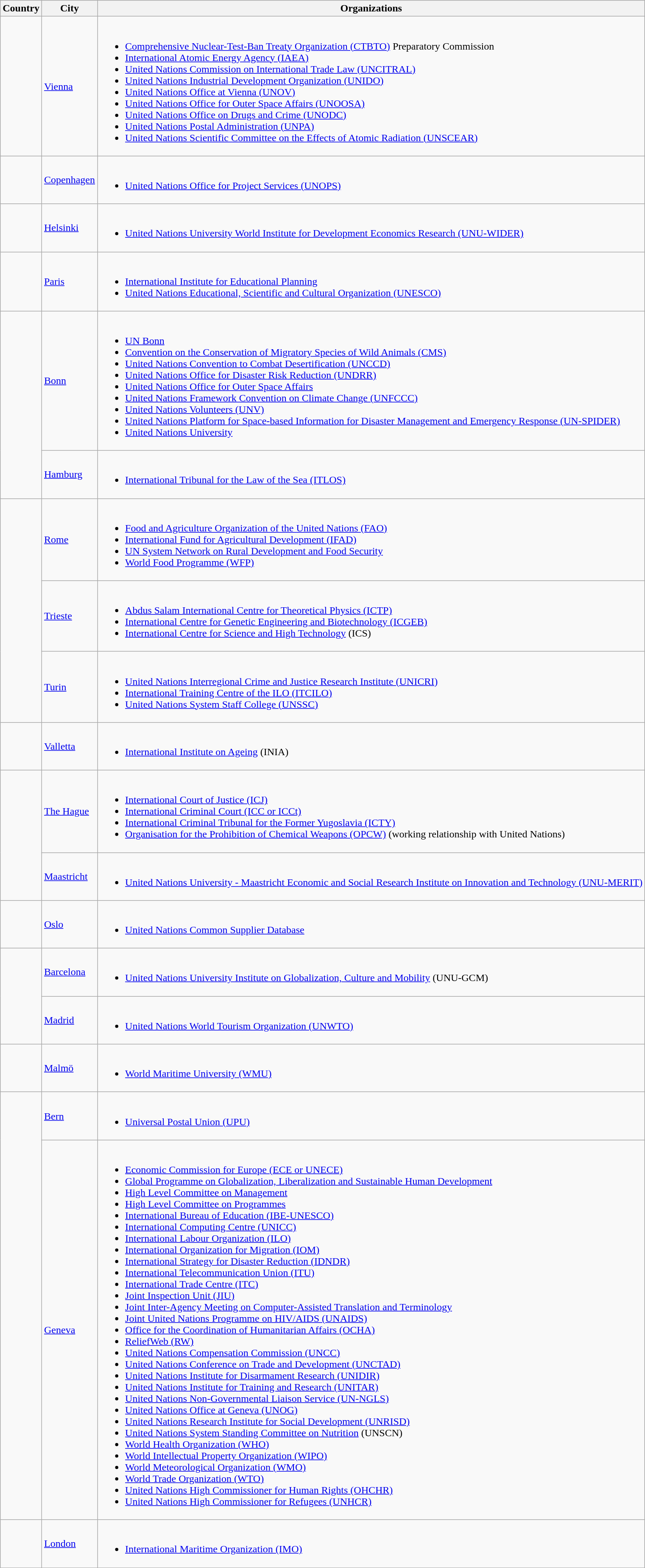<table class="sortable wikitable">
<tr>
<th>Country</th>
<th>City</th>
<th class=unsortable>Organizations</th>
</tr>
<tr>
<td></td>
<td><a href='#'>Vienna</a></td>
<td><br><ul><li><a href='#'>Comprehensive Nuclear-Test-Ban Treaty Organization (CTBTO)</a> Preparatory Commission</li><li><a href='#'>International Atomic Energy Agency (IAEA)</a></li><li><a href='#'>United Nations Commission on International Trade Law (UNCITRAL)</a></li><li><a href='#'>United Nations Industrial Development Organization (UNIDO)</a></li><li><a href='#'>United Nations Office at Vienna (UNOV)</a></li><li><a href='#'>United Nations Office for Outer Space Affairs (UNOOSA)</a></li><li><a href='#'>United Nations Office on Drugs and Crime (UNODC)</a></li><li><a href='#'>United Nations Postal Administration (UNPA)</a></li><li><a href='#'>United Nations Scientific Committee on the Effects of Atomic Radiation (UNSCEAR)</a></li></ul></td>
</tr>
<tr>
<td></td>
<td><a href='#'>Copenhagen</a></td>
<td><br><ul><li><a href='#'>United Nations Office for Project Services (UNOPS)</a></li></ul></td>
</tr>
<tr>
<td></td>
<td><a href='#'>Helsinki</a></td>
<td><br><ul><li><a href='#'>United Nations University World Institute for Development Economics Research (UNU-WIDER)</a></li></ul></td>
</tr>
<tr>
<td></td>
<td><a href='#'>Paris</a></td>
<td><br><ul><li><a href='#'>International Institute for Educational Planning</a></li><li><a href='#'>United Nations Educational, Scientific and Cultural Organization (UNESCO)</a></li></ul></td>
</tr>
<tr>
<td rowspan="2"></td>
<td><a href='#'>Bonn</a></td>
<td><br><ul><li><a href='#'>UN Bonn</a></li><li><a href='#'>Convention on the Conservation of Migratory Species of Wild Animals (CMS)</a></li><li><a href='#'>United Nations Convention to Combat Desertification (UNCCD)</a></li><li><a href='#'>United Nations Office for Disaster Risk Reduction (UNDRR)</a></li><li><a href='#'>United Nations Office for Outer Space Affairs</a></li><li><a href='#'>United Nations Framework Convention on Climate Change (UNFCCC)</a></li><li><a href='#'>United Nations Volunteers (UNV)</a></li><li><a href='#'>United Nations Platform for Space-based Information for Disaster Management and Emergency Response (UN-SPIDER)</a></li><li><a href='#'>United Nations University</a></li></ul></td>
</tr>
<tr>
<td><a href='#'>Hamburg</a></td>
<td><br><ul><li><a href='#'>International Tribunal for the Law of the Sea (ITLOS)</a></li></ul></td>
</tr>
<tr>
<td rowspan="3"></td>
<td><a href='#'>Rome</a></td>
<td><br><ul><li><a href='#'>Food and Agriculture Organization of the United Nations (FAO)</a></li><li><a href='#'>International Fund for Agricultural Development (IFAD)</a></li><li><a href='#'>UN System Network on Rural Development and Food Security</a></li><li><a href='#'>World Food Programme (WFP)</a></li></ul></td>
</tr>
<tr>
<td><a href='#'>Trieste</a></td>
<td><br><ul><li><a href='#'>Abdus Salam International Centre for Theoretical Physics (ICTP)</a></li><li><a href='#'>International Centre for Genetic Engineering and Biotechnology (ICGEB)</a></li><li><a href='#'>International Centre for Science and High Technology</a> (ICS)</li></ul></td>
</tr>
<tr>
<td><a href='#'>Turin</a></td>
<td><br><ul><li><a href='#'>United Nations Interregional Crime and Justice Research Institute (UNICRI)</a></li><li><a href='#'>International Training Centre of the ILO (ITCILO)</a></li><li><a href='#'>United Nations System Staff College (UNSSC)</a></li></ul></td>
</tr>
<tr>
<td></td>
<td><a href='#'>Valletta</a></td>
<td><br><ul><li><a href='#'>International Institute on Ageing</a> (INIA)</li></ul></td>
</tr>
<tr>
<td rowspan="2"></td>
<td><a href='#'>The Hague</a></td>
<td><br><ul><li><a href='#'>International Court of Justice (ICJ)</a></li><li><a href='#'>International Criminal Court (ICC or ICCt)</a></li><li><a href='#'>International Criminal Tribunal for the Former Yugoslavia (ICTY)</a></li><li><a href='#'>Organisation for the Prohibition of Chemical Weapons (OPCW)</a> (working relationship with United Nations)</li></ul></td>
</tr>
<tr>
<td><a href='#'>Maastricht</a></td>
<td><br><ul><li><a href='#'>United Nations University - Maastricht Economic and Social Research Institute on Innovation and Technology (UNU-MERIT)</a></li></ul></td>
</tr>
<tr>
<td></td>
<td><a href='#'>Oslo</a></td>
<td><br><ul><li><a href='#'>United Nations Common Supplier Database</a></li></ul></td>
</tr>
<tr>
<td rowspan="2"></td>
<td><a href='#'>Barcelona</a></td>
<td><br><ul><li><a href='#'>United Nations University Institute on Globalization, Culture and Mobility</a> (UNU-GCM)</li></ul></td>
</tr>
<tr>
<td><a href='#'>Madrid</a></td>
<td><br><ul><li><a href='#'>United Nations World Tourism Organization (UNWTO)</a></li></ul></td>
</tr>
<tr>
<td></td>
<td><a href='#'>Malmö</a></td>
<td><br><ul><li><a href='#'>World Maritime University (WMU)</a></li></ul></td>
</tr>
<tr>
<td rowspan="2"></td>
<td><a href='#'>Bern</a></td>
<td><br><ul><li><a href='#'>Universal Postal Union (UPU)</a></li></ul></td>
</tr>
<tr>
<td><a href='#'>Geneva</a></td>
<td><br><ul><li><a href='#'>Economic Commission for Europe (ECE or UNECE)</a></li><li><a href='#'>Global Programme on Globalization, Liberalization and Sustainable Human Development</a></li><li><a href='#'>High Level Committee on Management</a></li><li><a href='#'>High Level Committee on Programmes</a></li><li><a href='#'>International Bureau of Education (IBE-UNESCO)</a></li><li><a href='#'>International Computing Centre (UNICC)</a></li><li><a href='#'>International Labour Organization (ILO)</a></li><li><a href='#'>International Organization for Migration (IOM)</a></li><li><a href='#'>International Strategy for Disaster Reduction (IDNDR)</a></li><li><a href='#'>International Telecommunication Union (ITU)</a></li><li><a href='#'>International Trade Centre (ITC)</a></li><li><a href='#'>Joint Inspection Unit (JIU)</a></li><li><a href='#'>Joint Inter-Agency Meeting on Computer-Assisted Translation and Terminology</a></li><li><a href='#'>Joint United Nations Programme on HIV/AIDS (UNAIDS)</a></li><li><a href='#'>Office for the Coordination of Humanitarian Affairs (OCHA)</a></li><li><a href='#'>ReliefWeb (RW)</a></li><li><a href='#'>United Nations Compensation Commission (UNCC)</a></li><li><a href='#'>United Nations Conference on Trade and Development (UNCTAD)</a></li><li><a href='#'>United Nations Institute for Disarmament Research (UNIDIR)</a></li><li><a href='#'> United Nations Institute for Training and Research (UNITAR)</a></li><li><a href='#'>United Nations Non-Governmental Liaison Service (UN-NGLS)</a></li><li><a href='#'>United Nations Office at Geneva (UNOG)</a></li><li><a href='#'>United Nations Research Institute for Social Development (UNRISD)</a></li><li><a href='#'>United Nations System Standing Committee on Nutrition</a> (UNSCN)</li><li><a href='#'>World Health Organization (WHO)</a></li><li><a href='#'>World Intellectual Property Organization (WIPO)</a></li><li><a href='#'>World Meteorological Organization (WMO)</a></li><li><a href='#'>World Trade Organization (WTO)</a></li><li><a href='#'>United Nations High Commissioner for Human Rights (OHCHR)</a></li><li><a href='#'>United Nations High Commissioner for Refugees (UNHCR)</a></li></ul></td>
</tr>
<tr>
<td></td>
<td><a href='#'>London</a></td>
<td><br><ul><li><a href='#'>International Maritime Organization (IMO)</a></li></ul></td>
</tr>
</table>
